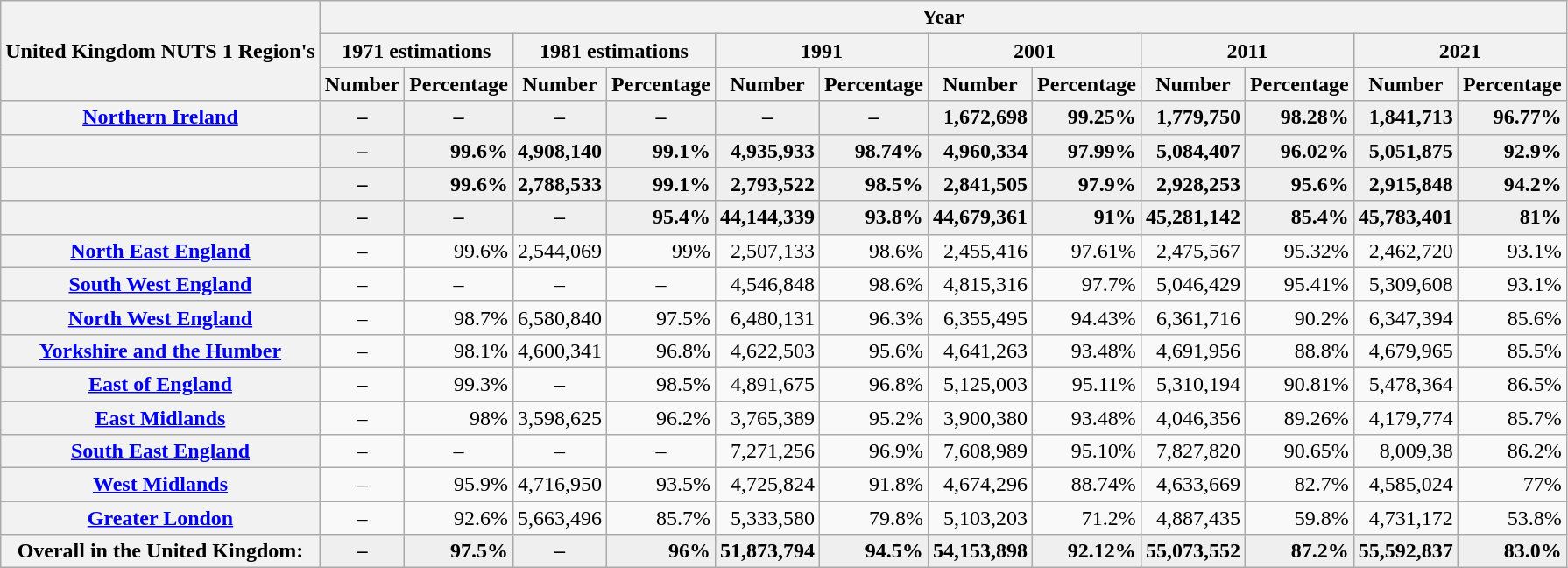<table class="wikitable sortable sticky-header-multi" style="text-align:right;">
<tr>
<th scope="col" rowspan="3">United Kingdom NUTS 1 Region's</th>
<th scope="colgroup" colspan="12">Year</th>
</tr>
<tr>
<th scope="colgroup" colspan="2">1971 estimations</th>
<th scope="colgroup" colspan="2">1981 estimations</th>
<th scope="colgroup" colspan="2">1991</th>
<th scope="colgroup" colspan="2">2001</th>
<th scope="colgroup" colspan="2">2011</th>
<th scope="colgroup" colspan="2">2021</th>
</tr>
<tr>
<th scope="col">Number</th>
<th scope="col">Percentage</th>
<th scope="col">Number</th>
<th scope="col">Percentage</th>
<th scope="col">Number</th>
<th scope="col">Percentage</th>
<th scope="col">Number</th>
<th scope="col">Percentage</th>
<th scope="col">Number</th>
<th scope="col">Percentage</th>
<th scope="col">Number</th>
<th scope="col">Percentage</th>
</tr>
<tr style="font-weight:bold; background:#EFEFEF;">
<th scope="row"><a href='#'>Northern Ireland</a></th>
<td style="text-align:center;">–</td>
<td style="text-align:center;">–</td>
<td style="text-align:center;">–</td>
<td style="text-align:center;">–</td>
<td style="text-align:center;">–</td>
<td style="text-align:center;">–</td>
<td>1,672,698</td>
<td>99.25%</td>
<td>1,779,750</td>
<td>98.28%</td>
<td>1,841,713</td>
<td>96.77%</td>
</tr>
<tr style="font-weight:bold; background:#EFEFEF;">
<th scope="row"></th>
<td style="text-align:center;">–</td>
<td>99.6%</td>
<td>4,908,140</td>
<td>99.1%</td>
<td>4,935,933</td>
<td>98.74%</td>
<td>4,960,334</td>
<td>97.99%</td>
<td>5,084,407</td>
<td>96.02%</td>
<td>5,051,875</td>
<td>92.9%</td>
</tr>
<tr style="font-weight:bold; background:#EFEFEF;">
<th scope="row"></th>
<td style="text-align:center;">–</td>
<td>99.6%</td>
<td>2,788,533</td>
<td>99.1%</td>
<td>2,793,522</td>
<td>98.5%</td>
<td>2,841,505</td>
<td>97.9%</td>
<td>2,928,253</td>
<td>95.6%</td>
<td>2,915,848</td>
<td>94.2%</td>
</tr>
<tr style="font-weight:bold; background:#EFEFEF;">
<th scope="row"></th>
<td style="text-align:center;">–</td>
<td style="text-align:center;">–</td>
<td style="text-align:center;">–</td>
<td>95.4%</td>
<td>44,144,339</td>
<td>93.8%</td>
<td>44,679,361</td>
<td>91%</td>
<td>45,281,142</td>
<td>85.4%</td>
<td>45,783,401</td>
<td>81%</td>
</tr>
<tr>
<th scope="row"><a href='#'>North East England</a></th>
<td style="text-align:center;">–</td>
<td>99.6%</td>
<td>2,544,069</td>
<td>99%</td>
<td>2,507,133</td>
<td>98.6%</td>
<td>2,455,416</td>
<td>97.61%</td>
<td>2,475,567</td>
<td>95.32%</td>
<td>2,462,720</td>
<td>93.1%</td>
</tr>
<tr>
<th scope="row"><a href='#'>South West England</a></th>
<td style="text-align:center;">–</td>
<td style="text-align:center;">–</td>
<td style="text-align:center;">–</td>
<td style="text-align:center;">–</td>
<td>4,546,848</td>
<td>98.6%</td>
<td>4,815,316</td>
<td>97.7%</td>
<td>5,046,429</td>
<td>95.41%</td>
<td>5,309,608</td>
<td>93.1%</td>
</tr>
<tr>
<th scope="row"><a href='#'>North West England</a></th>
<td style="text-align:center;">–</td>
<td>98.7%</td>
<td>6,580,840</td>
<td>97.5%</td>
<td>6,480,131</td>
<td>96.3%</td>
<td>6,355,495</td>
<td>94.43%</td>
<td>6,361,716</td>
<td>90.2%</td>
<td>6,347,394</td>
<td>85.6%</td>
</tr>
<tr>
<th scope="row"><a href='#'>Yorkshire and the Humber</a></th>
<td style="text-align:center;">–</td>
<td>98.1%</td>
<td>4,600,341</td>
<td>96.8%</td>
<td>4,622,503</td>
<td>95.6%</td>
<td>4,641,263</td>
<td>93.48%</td>
<td>4,691,956</td>
<td>88.8%</td>
<td>4,679,965</td>
<td>85.5%</td>
</tr>
<tr>
<th scope="row"><a href='#'>East of England</a></th>
<td style="text-align:center;">–</td>
<td>99.3%</td>
<td style="text-align:center;">–</td>
<td>98.5%</td>
<td>4,891,675</td>
<td>96.8%</td>
<td>5,125,003</td>
<td>95.11%</td>
<td>5,310,194</td>
<td>90.81%</td>
<td>5,478,364</td>
<td>86.5%</td>
</tr>
<tr>
<th scope="row"><a href='#'>East Midlands</a></th>
<td style="text-align:center;">–</td>
<td>98%</td>
<td>3,598,625</td>
<td>96.2%</td>
<td>3,765,389</td>
<td>95.2%</td>
<td>3,900,380</td>
<td>93.48%</td>
<td>4,046,356</td>
<td>89.26%</td>
<td>4,179,774</td>
<td>85.7%</td>
</tr>
<tr>
<th scope="row"><a href='#'>South East England</a></th>
<td style="text-align:center;">–</td>
<td style="text-align:center;">–</td>
<td style="text-align:center;">–</td>
<td style="text-align:center;">–</td>
<td>7,271,256</td>
<td>96.9%</td>
<td>7,608,989</td>
<td>95.10%</td>
<td>7,827,820</td>
<td>90.65%</td>
<td>8,009,38</td>
<td>86.2%</td>
</tr>
<tr>
<th scope="row"><a href='#'>West Midlands</a></th>
<td style="text-align:center;">–</td>
<td>95.9%</td>
<td>4,716,950</td>
<td>93.5%</td>
<td>4,725,824</td>
<td>91.8%</td>
<td>4,674,296</td>
<td>88.74%</td>
<td>4,633,669</td>
<td>82.7%</td>
<td>4,585,024</td>
<td>77%</td>
</tr>
<tr>
<th scope="row"><a href='#'>Greater London</a></th>
<td style="text-align:center;">–</td>
<td>92.6%</td>
<td>5,663,496</td>
<td>85.7%</td>
<td>5,333,580</td>
<td>79.8%</td>
<td>5,103,203</td>
<td>71.2%</td>
<td>4,887,435</td>
<td>59.8%</td>
<td>4,731,172</td>
<td>53.8%</td>
</tr>
<tr class="sortbottom" style="font-weight:bold; background:#EFEFEF">
<th scope="row">Overall in the United Kingdom:</th>
<td style="text-align:center;">–</td>
<td>97.5%</td>
<td style="text-align:center;">–</td>
<td>96%</td>
<td>51,873,794</td>
<td>94.5%</td>
<td>54,153,898</td>
<td>92.12%</td>
<td>55,073,552</td>
<td>87.2%</td>
<td>55,592,837</td>
<td>83.0%</td>
</tr>
</table>
